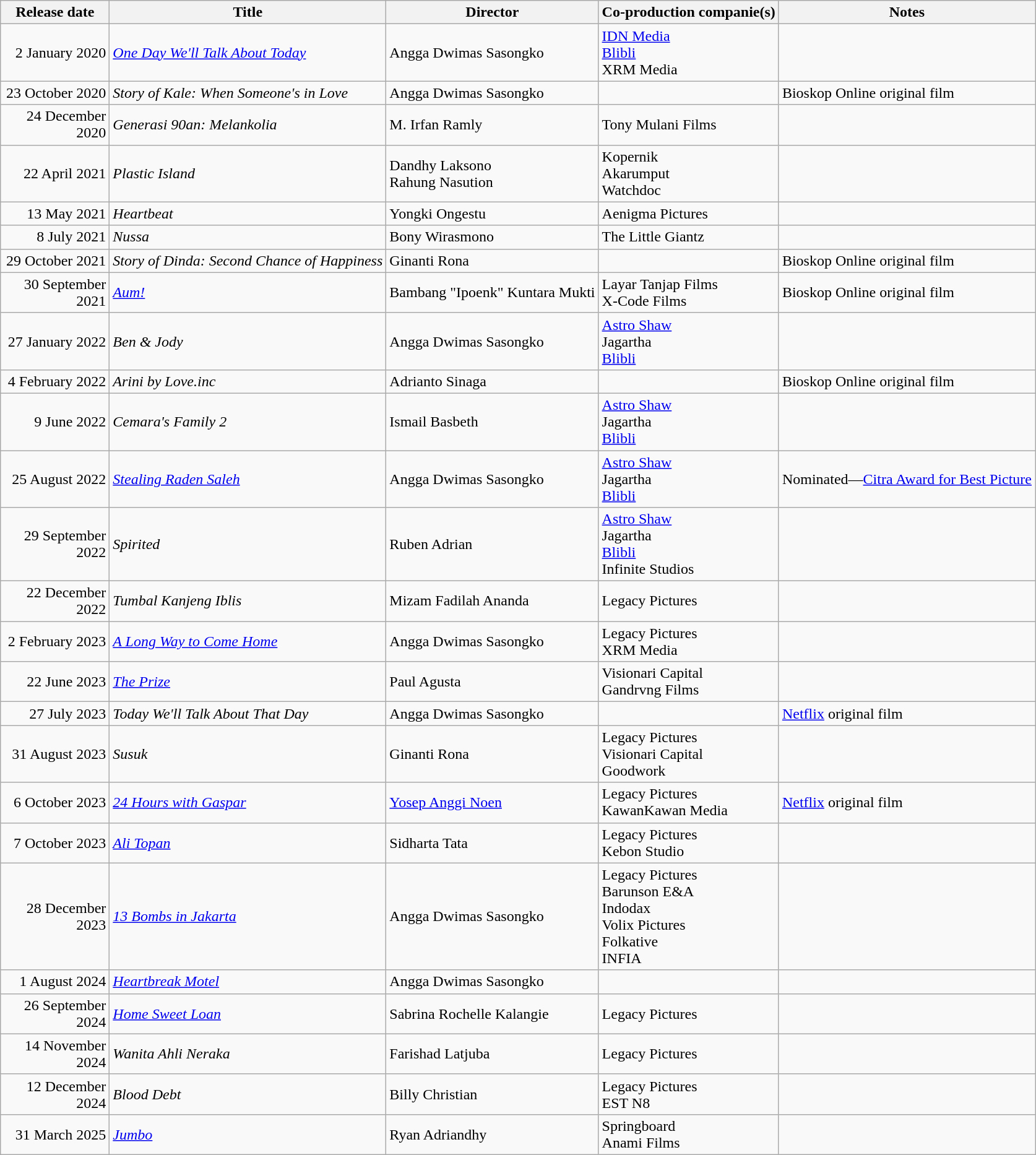<table class="wikitable sortable">
<tr>
<th scope="col" style="width:110px;">Release date</th>
<th>Title</th>
<th>Director</th>
<th>Co-production companie(s)</th>
<th>Notes</th>
</tr>
<tr>
<td align="right">2 January 2020</td>
<td><em><a href='#'>One Day We'll Talk About Today</a></em></td>
<td>Angga Dwimas Sasongko</td>
<td><a href='#'>IDN Media</a><br><a href='#'>Blibli</a><br>XRM Media</td>
<td></td>
</tr>
<tr>
<td align="right">23 October 2020</td>
<td><em>Story of Kale: When Someone's in Love</em></td>
<td>Angga Dwimas Sasongko</td>
<td></td>
<td>Bioskop Online original film</td>
</tr>
<tr>
<td align="right">24 December 2020</td>
<td><em>Generasi 90an: Melankolia</em></td>
<td>M. Irfan Ramly</td>
<td>Tony Mulani Films</td>
<td></td>
</tr>
<tr>
<td align="right">22 April 2021</td>
<td><em>Plastic Island</em></td>
<td>Dandhy Laksono<br>Rahung Nasution</td>
<td>Kopernik<br>Akarumput<br>Watchdoc</td>
<td></td>
</tr>
<tr>
<td align="right">13 May 2021</td>
<td><em>Heartbeat</em></td>
<td>Yongki Ongestu</td>
<td>Aenigma Pictures</td>
<td></td>
</tr>
<tr>
<td align="right">8 July 2021</td>
<td><em>Nussa</em></td>
<td>Bony Wirasmono</td>
<td>The Little Giantz</td>
<td></td>
</tr>
<tr>
<td align="right">29 October 2021</td>
<td><em>Story of Dinda: Second Chance of Happiness</em></td>
<td>Ginanti Rona</td>
<td></td>
<td>Bioskop Online original film</td>
</tr>
<tr>
<td align="right">30 September 2021</td>
<td><em><a href='#'>Aum!</a></em></td>
<td>Bambang "Ipoenk" Kuntara Mukti</td>
<td>Layar Tanjap Films<br>X-Code Films</td>
<td>Bioskop Online original film</td>
</tr>
<tr>
<td align="right">27 January 2022</td>
<td><em>Ben & Jody</em></td>
<td>Angga Dwimas Sasongko</td>
<td><a href='#'>Astro Shaw</a><br>Jagartha<br><a href='#'>Blibli</a></td>
<td></td>
</tr>
<tr>
<td align="right">4 February 2022</td>
<td><em>Arini by Love.inc</em></td>
<td>Adrianto Sinaga</td>
<td></td>
<td>Bioskop Online original film</td>
</tr>
<tr>
<td align="right">9 June 2022</td>
<td><em>Cemara's Family 2</em></td>
<td>Ismail Basbeth</td>
<td><a href='#'>Astro Shaw</a><br>Jagartha<br><a href='#'>Blibli</a></td>
<td></td>
</tr>
<tr>
<td align="right">25 August 2022</td>
<td><em><a href='#'>Stealing Raden Saleh</a></em></td>
<td>Angga Dwimas Sasongko</td>
<td><a href='#'>Astro Shaw</a><br>Jagartha<br><a href='#'>Blibli</a></td>
<td>Nominated—<a href='#'>Citra Award for Best Picture</a></td>
</tr>
<tr>
<td align="right">29 September 2022</td>
<td><em>Spirited</em></td>
<td>Ruben Adrian</td>
<td><a href='#'>Astro Shaw</a><br>Jagartha<br><a href='#'>Blibli</a><br>Infinite Studios</td>
<td></td>
</tr>
<tr>
<td align="right">22 December 2022</td>
<td><em>Tumbal Kanjeng Iblis</em></td>
<td>Mizam Fadilah Ananda</td>
<td>Legacy Pictures</td>
<td></td>
</tr>
<tr>
<td align="right">2 February 2023</td>
<td><em><a href='#'>A Long Way to Come Home</a></em></td>
<td>Angga Dwimas Sasongko</td>
<td>Legacy Pictures<br>XRM Media</td>
<td></td>
</tr>
<tr>
<td align="right">22 June 2023</td>
<td><em><a href='#'>The Prize</a></em></td>
<td>Paul Agusta</td>
<td>Visionari Capital<br>Gandrvng Films</td>
<td></td>
</tr>
<tr>
<td align="right">27 July 2023</td>
<td><em>Today We'll Talk About That Day</em></td>
<td>Angga Dwimas Sasongko</td>
<td></td>
<td><a href='#'>Netflix</a> original film</td>
</tr>
<tr>
<td align="right">31 August 2023</td>
<td><em>Susuk</em></td>
<td>Ginanti Rona</td>
<td>Legacy Pictures<br>Visionari Capital<br>Goodwork</td>
<td></td>
</tr>
<tr>
<td align="right">6 October 2023</td>
<td><em><a href='#'>24 Hours with Gaspar</a></em></td>
<td><a href='#'>Yosep Anggi Noen</a></td>
<td>Legacy Pictures<br>KawanKawan Media</td>
<td><a href='#'>Netflix</a> original film</td>
</tr>
<tr>
<td align="right">7 October 2023</td>
<td><em><a href='#'>Ali Topan</a></em></td>
<td>Sidharta Tata</td>
<td>Legacy Pictures<br>Kebon Studio</td>
<td></td>
</tr>
<tr>
<td align="right">28 December 2023</td>
<td><em><a href='#'>13 Bombs in Jakarta</a></em></td>
<td>Angga Dwimas Sasongko</td>
<td>Legacy Pictures<br>Barunson E&A<br>Indodax<br>Volix Pictures<br>Folkative<br>INFIA</td>
<td></td>
</tr>
<tr>
<td align="right">1 August 2024</td>
<td><em><a href='#'>Heartbreak Motel</a></em></td>
<td>Angga Dwimas Sasongko</td>
<td></td>
<td></td>
</tr>
<tr>
<td align="right">26 September 2024</td>
<td><em><a href='#'>Home Sweet Loan</a></em></td>
<td>Sabrina Rochelle Kalangie</td>
<td>Legacy Pictures</td>
<td></td>
</tr>
<tr>
<td align="right">14 November 2024</td>
<td><em>Wanita Ahli Neraka</em></td>
<td>Farishad Latjuba</td>
<td>Legacy Pictures</td>
<td></td>
</tr>
<tr>
<td align="right">12 December 2024</td>
<td><em>Blood Debt</em></td>
<td>Billy Christian</td>
<td>Legacy Pictures<br>EST N8</td>
<td></td>
</tr>
<tr>
<td align="right">31 March 2025</td>
<td><em><a href='#'>Jumbo</a></em></td>
<td>Ryan Adriandhy</td>
<td>Springboard<br>Anami Films</td>
<td></td>
</tr>
</table>
